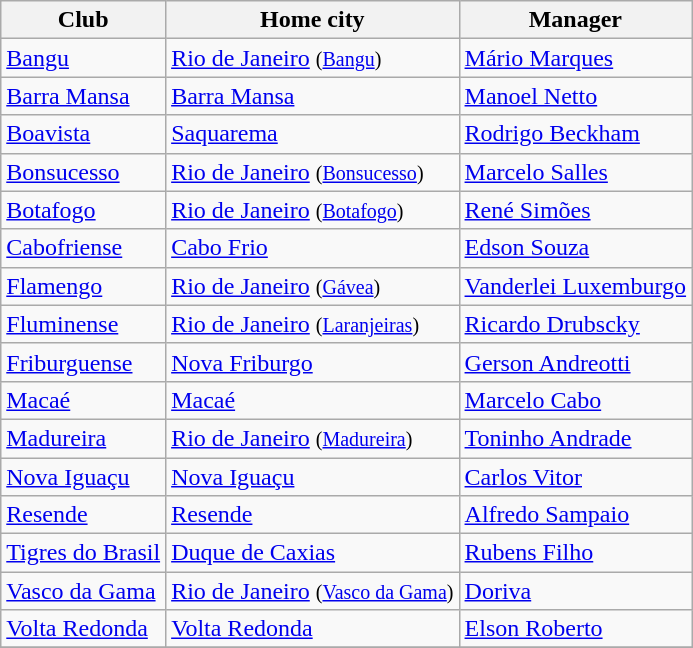<table class="wikitable sortable">
<tr>
<th>Club</th>
<th>Home city</th>
<th>Manager</th>
</tr>
<tr>
<td><a href='#'>Bangu</a></td>
<td><a href='#'>Rio de Janeiro</a> <small>(<a href='#'>Bangu</a>)</small></td>
<td><a href='#'>Mário Marques</a></td>
</tr>
<tr>
<td><a href='#'>Barra Mansa</a></td>
<td><a href='#'>Barra Mansa</a></td>
<td><a href='#'>Manoel Netto</a></td>
</tr>
<tr>
<td><a href='#'>Boavista</a></td>
<td><a href='#'>Saquarema</a></td>
<td><a href='#'>Rodrigo Beckham</a></td>
</tr>
<tr>
<td><a href='#'>Bonsucesso</a></td>
<td><a href='#'>Rio de Janeiro</a> <small>(<a href='#'>Bonsucesso</a>)</small></td>
<td><a href='#'>Marcelo Salles</a></td>
</tr>
<tr>
<td><a href='#'>Botafogo</a></td>
<td><a href='#'>Rio de Janeiro</a> <small>(<a href='#'>Botafogo</a>)</small></td>
<td><a href='#'>René Simões</a></td>
</tr>
<tr>
<td><a href='#'>Cabofriense</a></td>
<td><a href='#'>Cabo Frio</a></td>
<td><a href='#'>Edson Souza</a></td>
</tr>
<tr>
<td><a href='#'>Flamengo</a></td>
<td><a href='#'>Rio de Janeiro</a> <small>(<a href='#'>Gávea</a>)</small></td>
<td><a href='#'>Vanderlei Luxemburgo</a></td>
</tr>
<tr>
<td><a href='#'>Fluminense</a></td>
<td><a href='#'>Rio de Janeiro</a> <small>(<a href='#'>Laranjeiras</a>)</small></td>
<td><a href='#'>Ricardo Drubscky</a></td>
</tr>
<tr>
<td><a href='#'>Friburguense</a></td>
<td><a href='#'>Nova Friburgo</a></td>
<td><a href='#'>Gerson Andreotti</a></td>
</tr>
<tr>
<td><a href='#'>Macaé</a></td>
<td><a href='#'>Macaé</a></td>
<td><a href='#'>Marcelo Cabo</a></td>
</tr>
<tr>
<td><a href='#'>Madureira</a></td>
<td><a href='#'>Rio de Janeiro</a> <small>(<a href='#'>Madureira</a>)</small></td>
<td><a href='#'>Toninho Andrade</a></td>
</tr>
<tr>
<td><a href='#'>Nova Iguaçu</a></td>
<td><a href='#'>Nova Iguaçu</a></td>
<td><a href='#'>Carlos Vitor</a></td>
</tr>
<tr>
<td><a href='#'>Resende</a></td>
<td><a href='#'>Resende</a></td>
<td><a href='#'>Alfredo Sampaio</a></td>
</tr>
<tr>
<td><a href='#'>Tigres do Brasil</a></td>
<td><a href='#'>Duque de Caxias</a></td>
<td><a href='#'>Rubens Filho</a></td>
</tr>
<tr>
<td><a href='#'>Vasco da Gama</a></td>
<td><a href='#'>Rio de Janeiro</a> <small>(<a href='#'>Vasco da Gama</a>)</small></td>
<td><a href='#'>Doriva</a></td>
</tr>
<tr>
<td><a href='#'>Volta Redonda</a></td>
<td><a href='#'>Volta Redonda</a></td>
<td><a href='#'>Elson Roberto</a></td>
</tr>
<tr>
</tr>
</table>
